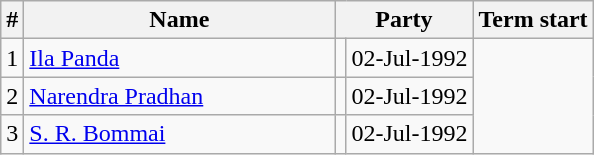<table class="wikitable">
<tr>
<th>#</th>
<th style="width:200px">Name</th>
<th colspan="2">Party</th>
<th>Term start</th>
</tr>
<tr>
<td>1</td>
<td><a href='#'>Ila Panda</a></td>
<td></td>
<td>02-Jul-1992</td>
</tr>
<tr>
<td>2</td>
<td><a href='#'>Narendra Pradhan</a></td>
<td></td>
<td>02-Jul-1992</td>
</tr>
<tr>
<td>3</td>
<td><a href='#'>S. R. Bommai</a></td>
<td></td>
<td>02-Jul-1992</td>
</tr>
</table>
